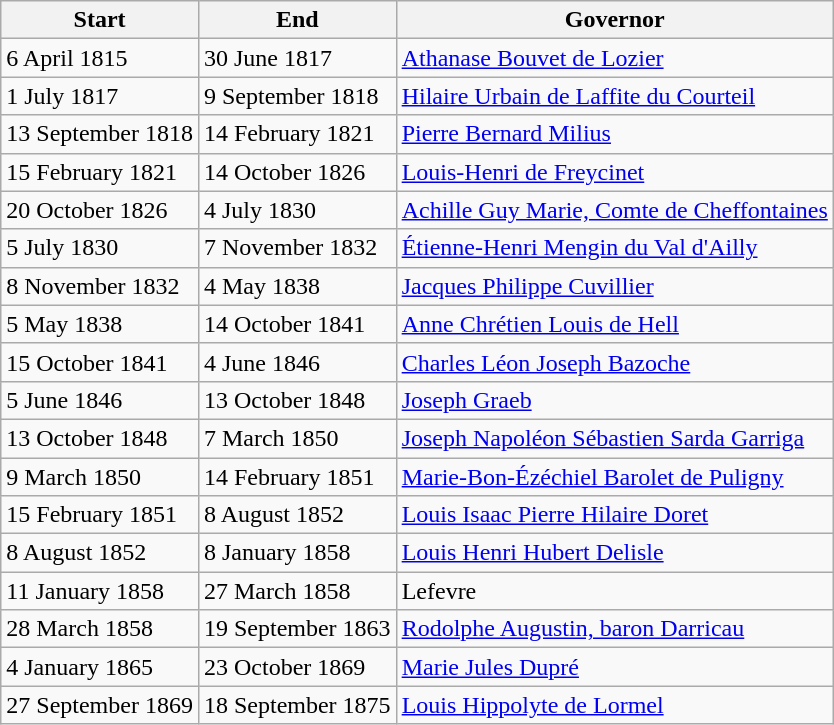<table class=wikitable>
<tr>
<th>Start</th>
<th>End</th>
<th>Governor</th>
</tr>
<tr>
<td>6 April 1815</td>
<td>30 June 1817</td>
<td><a href='#'>Athanase Bouvet de Lozier</a></td>
</tr>
<tr>
<td>1 July 1817</td>
<td>9 September 1818</td>
<td><a href='#'>Hilaire Urbain de Laffite du Courteil</a></td>
</tr>
<tr>
<td>13 September 1818</td>
<td>14 February 1821</td>
<td><a href='#'>Pierre Bernard Milius</a></td>
</tr>
<tr>
<td>15 February 1821</td>
<td>14 October 1826</td>
<td><a href='#'>Louis-Henri de Freycinet</a></td>
</tr>
<tr>
<td>20 October 1826</td>
<td>4 July 1830</td>
<td><a href='#'>Achille Guy Marie, Comte de Cheffontaines</a></td>
</tr>
<tr>
<td>5 July 1830</td>
<td>7 November 1832</td>
<td><a href='#'>Étienne-Henri Mengin du Val d'Ailly</a></td>
</tr>
<tr>
<td>8 November 1832</td>
<td>4 May 1838</td>
<td><a href='#'>Jacques Philippe Cuvillier</a></td>
</tr>
<tr>
<td>5 May 1838</td>
<td>14 October 1841</td>
<td><a href='#'>Anne Chrétien Louis de Hell</a></td>
</tr>
<tr>
<td>15 October 1841</td>
<td>4 June 1846</td>
<td><a href='#'>Charles Léon Joseph Bazoche</a></td>
</tr>
<tr>
<td>5 June 1846</td>
<td>13 October 1848</td>
<td><a href='#'>Joseph Graeb</a></td>
</tr>
<tr>
<td>13 October 1848</td>
<td>7 March 1850</td>
<td><a href='#'>Joseph Napoléon Sébastien Sarda Garriga</a></td>
</tr>
<tr>
<td>9 March 1850</td>
<td>14 February 1851</td>
<td><a href='#'>Marie-Bon-Ézéchiel Barolet de Puligny</a></td>
</tr>
<tr>
<td>15 February 1851</td>
<td>8 August 1852</td>
<td><a href='#'>Louis Isaac Pierre Hilaire Doret</a></td>
</tr>
<tr>
<td>8 August 1852</td>
<td>8 January 1858</td>
<td><a href='#'>Louis Henri Hubert Delisle</a></td>
</tr>
<tr>
<td>11 January 1858</td>
<td>27 March 1858</td>
<td>Lefevre</td>
</tr>
<tr>
<td>28 March 1858</td>
<td>19 September 1863</td>
<td><a href='#'>Rodolphe Augustin, baron Darricau</a></td>
</tr>
<tr>
<td>4 January 1865</td>
<td>23 October 1869</td>
<td><a href='#'>Marie Jules Dupré</a></td>
</tr>
<tr>
<td>27 September 1869</td>
<td>18 September 1875</td>
<td><a href='#'>Louis Hippolyte de Lormel</a></td>
</tr>
</table>
